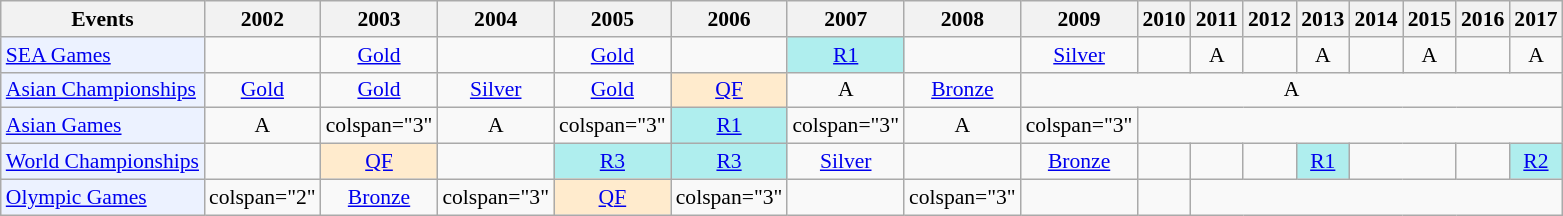<table class="wikitable" style="font-size: 90%; text-align:center">
<tr>
<th>Events</th>
<th>2002</th>
<th>2003</th>
<th>2004</th>
<th>2005</th>
<th>2006</th>
<th>2007</th>
<th>2008</th>
<th>2009</th>
<th>2010</th>
<th>2011</th>
<th>2012</th>
<th>2013</th>
<th>2014</th>
<th>2015</th>
<th>2016</th>
<th>2017</th>
</tr>
<tr>
<td bgcolor="#ECF2FF"; align="left"><a href='#'>SEA Games</a></td>
<td></td>
<td> <a href='#'>Gold</a></td>
<td></td>
<td> <a href='#'>Gold</a></td>
<td></td>
<td bgcolor=AFEEEE><a href='#'>R1</a></td>
<td></td>
<td> <a href='#'>Silver</a></td>
<td></td>
<td>A</td>
<td></td>
<td>A</td>
<td></td>
<td>A</td>
<td></td>
<td>A</td>
</tr>
<tr>
<td bgcolor="#ECF2FF"; align="left"><a href='#'>Asian Championships</a></td>
<td> <a href='#'>Gold</a></td>
<td> <a href='#'>Gold</a></td>
<td> <a href='#'>Silver</a></td>
<td> <a href='#'>Gold</a></td>
<td bgcolor=FFEBCD><a href='#'>QF</a></td>
<td>A</td>
<td> <a href='#'>Bronze</a></td>
<td colspan="9">A</td>
</tr>
<tr>
<td bgcolor="#ECF2FF"; align="left"><a href='#'>Asian Games</a></td>
<td>A</td>
<td>colspan="3" </td>
<td>A</td>
<td>colspan="3" </td>
<td bgcolor=AFEEEE><a href='#'>R1</a></td>
<td>colspan="3" </td>
<td>A</td>
<td>colspan="3" </td>
</tr>
<tr>
<td bgcolor="#ECF2FF"; align="left"><a href='#'>World Championships</a></td>
<td></td>
<td bgcolor=FFEBCD><a href='#'>QF</a></td>
<td></td>
<td bgcolor=AFEEEE><a href='#'>R3</a></td>
<td bgcolor=AFEEEE><a href='#'>R3</a></td>
<td> <a href='#'>Silver</a></td>
<td></td>
<td> <a href='#'>Bronze</a></td>
<td><a href='#'></a></td>
<td></td>
<td></td>
<td bgcolor=AFEEEE><a href='#'>R1</a></td>
<td colspan="2"></td>
<td></td>
<td bgcolor=AFEEEE><a href='#'>R2</a></td>
</tr>
<tr>
<td bgcolor="#ECF2FF"; align="left"><a href='#'>Olympic Games</a></td>
<td>colspan="2" </td>
<td> <a href='#'>Bronze</a></td>
<td>colspan="3" </td>
<td bgcolor=FFEBCD><a href='#'>QF</a></td>
<td>colspan="3" </td>
<td></td>
<td>colspan="3" </td>
<td></td>
<td></td>
</tr>
</table>
